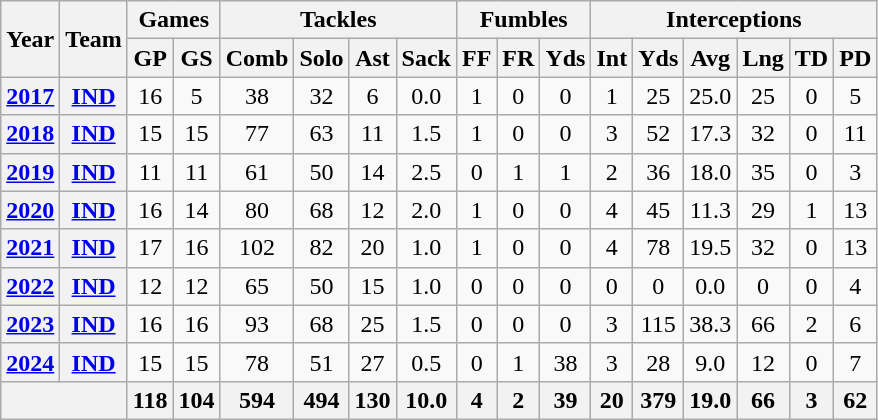<table class=wikitable style="text-align:center;">
<tr>
<th rowspan="2">Year</th>
<th rowspan="2">Team</th>
<th colspan="2">Games</th>
<th colspan="4">Tackles</th>
<th colspan="3">Fumbles</th>
<th colspan="6">Interceptions</th>
</tr>
<tr>
<th>GP</th>
<th>GS</th>
<th>Comb</th>
<th>Solo</th>
<th>Ast</th>
<th>Sack</th>
<th>FF</th>
<th>FR</th>
<th>Yds</th>
<th>Int</th>
<th>Yds</th>
<th>Avg</th>
<th>Lng</th>
<th>TD</th>
<th>PD</th>
</tr>
<tr>
<th><a href='#'>2017</a></th>
<th><a href='#'>IND</a></th>
<td>16</td>
<td>5</td>
<td>38</td>
<td>32</td>
<td>6</td>
<td>0.0</td>
<td>1</td>
<td>0</td>
<td>0</td>
<td>1</td>
<td>25</td>
<td>25.0</td>
<td>25</td>
<td>0</td>
<td>5</td>
</tr>
<tr>
<th><a href='#'>2018</a></th>
<th><a href='#'>IND</a></th>
<td>15</td>
<td>15</td>
<td>77</td>
<td>63</td>
<td>11</td>
<td>1.5</td>
<td>1</td>
<td>0</td>
<td>0</td>
<td>3</td>
<td>52</td>
<td>17.3</td>
<td>32</td>
<td>0</td>
<td>11</td>
</tr>
<tr>
<th><a href='#'>2019</a></th>
<th><a href='#'>IND</a></th>
<td>11</td>
<td>11</td>
<td>61</td>
<td>50</td>
<td>14</td>
<td>2.5</td>
<td>0</td>
<td>1</td>
<td>1</td>
<td>2</td>
<td>36</td>
<td>18.0</td>
<td>35</td>
<td>0</td>
<td>3</td>
</tr>
<tr>
<th><a href='#'>2020</a></th>
<th><a href='#'>IND</a></th>
<td>16</td>
<td>14</td>
<td>80</td>
<td>68</td>
<td>12</td>
<td>2.0</td>
<td>1</td>
<td>0</td>
<td>0</td>
<td>4</td>
<td>45</td>
<td>11.3</td>
<td>29</td>
<td>1</td>
<td>13</td>
</tr>
<tr>
<th><a href='#'>2021</a></th>
<th><a href='#'>IND</a></th>
<td>17</td>
<td>16</td>
<td>102</td>
<td>82</td>
<td>20</td>
<td>1.0</td>
<td>1</td>
<td>0</td>
<td>0</td>
<td>4</td>
<td>78</td>
<td>19.5</td>
<td>32</td>
<td>0</td>
<td>13</td>
</tr>
<tr>
<th><a href='#'>2022</a></th>
<th><a href='#'>IND</a></th>
<td>12</td>
<td>12</td>
<td>65</td>
<td>50</td>
<td>15</td>
<td>1.0</td>
<td>0</td>
<td>0</td>
<td>0</td>
<td>0</td>
<td>0</td>
<td>0.0</td>
<td>0</td>
<td>0</td>
<td>4</td>
</tr>
<tr>
<th><a href='#'>2023</a></th>
<th><a href='#'>IND</a></th>
<td>16</td>
<td>16</td>
<td>93</td>
<td>68</td>
<td>25</td>
<td>1.5</td>
<td>0</td>
<td>0</td>
<td>0</td>
<td>3</td>
<td>115</td>
<td>38.3</td>
<td>66</td>
<td>2</td>
<td>6</td>
</tr>
<tr>
<th><a href='#'>2024</a></th>
<th><a href='#'>IND</a></th>
<td>15</td>
<td>15</td>
<td>78</td>
<td>51</td>
<td>27</td>
<td>0.5</td>
<td>0</td>
<td>1</td>
<td>38</td>
<td>3</td>
<td>28</td>
<td>9.0</td>
<td>12</td>
<td>0</td>
<td>7</td>
</tr>
<tr>
<th colspan="2"></th>
<th>118</th>
<th>104</th>
<th>594</th>
<th>494</th>
<th>130</th>
<th>10.0</th>
<th>4</th>
<th>2</th>
<th>39</th>
<th>20</th>
<th>379</th>
<th>19.0</th>
<th>66</th>
<th>3</th>
<th>62</th>
</tr>
</table>
